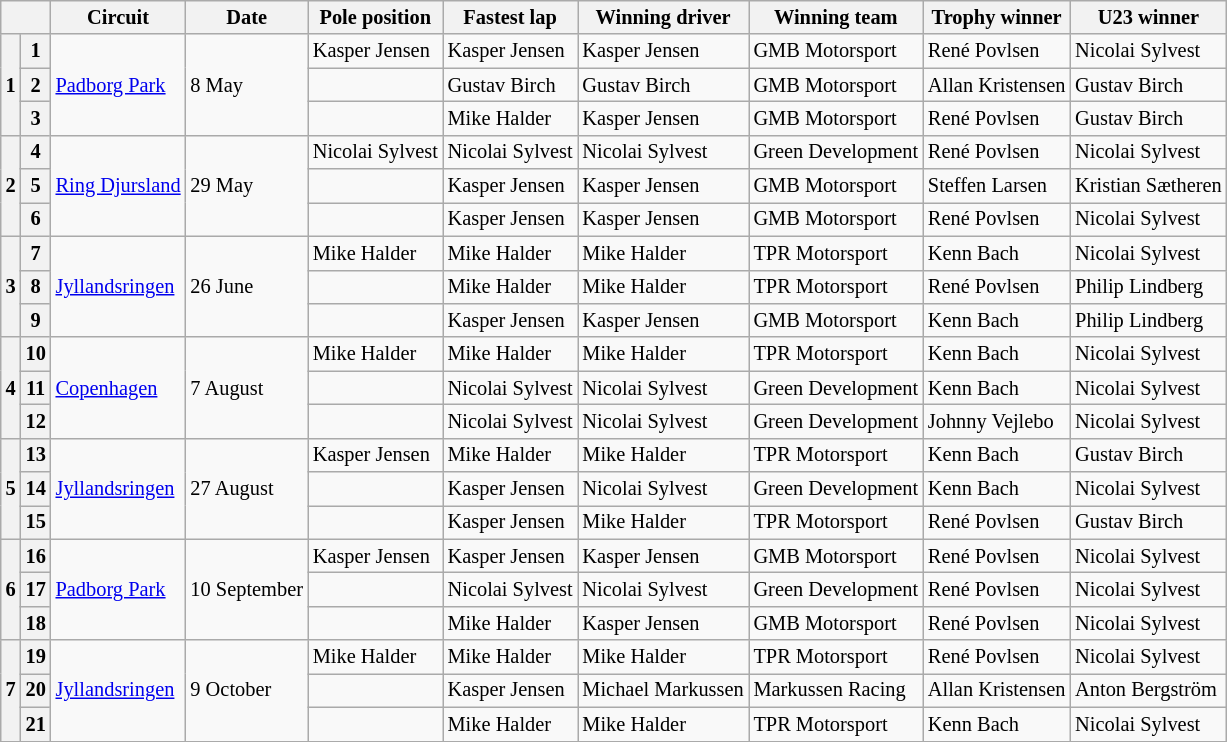<table class="wikitable" style="font-size:85%;">
<tr>
<th colspan="2"></th>
<th>Circuit</th>
<th>Date</th>
<th>Pole position</th>
<th>Fastest lap</th>
<th>Winning driver</th>
<th>Winning team</th>
<th>Trophy winner</th>
<th>U23 winner</th>
</tr>
<tr>
<th rowspan="3">1</th>
<th>1</th>
<td rowspan="3"><a href='#'>Padborg Park</a></td>
<td rowspan="3">8 May</td>
<td> Kasper Jensen</td>
<td> Kasper Jensen</td>
<td> Kasper Jensen</td>
<td> GMB Motorsport</td>
<td> René Povlsen</td>
<td> Nicolai Sylvest</td>
</tr>
<tr>
<th>2</th>
<td></td>
<td> Gustav Birch</td>
<td> Gustav Birch</td>
<td> GMB Motorsport</td>
<td> Allan Kristensen</td>
<td> Gustav Birch</td>
</tr>
<tr>
<th>3</th>
<td></td>
<td> Mike Halder</td>
<td> Kasper Jensen</td>
<td> GMB Motorsport</td>
<td> René Povlsen</td>
<td> Gustav Birch</td>
</tr>
<tr>
<th rowspan="3">2</th>
<th>4</th>
<td rowspan="3"><a href='#'>Ring Djursland</a></td>
<td rowspan="3">29 May</td>
<td> Nicolai Sylvest</td>
<td> Nicolai Sylvest</td>
<td> Nicolai Sylvest</td>
<td> Green Development</td>
<td> René Povlsen</td>
<td> Nicolai Sylvest</td>
</tr>
<tr>
<th>5</th>
<td></td>
<td> Kasper Jensen</td>
<td> Kasper Jensen</td>
<td> GMB Motorsport</td>
<td> Steffen Larsen</td>
<td> Kristian Sætheren</td>
</tr>
<tr>
<th>6</th>
<td></td>
<td> Kasper Jensen</td>
<td> Kasper Jensen</td>
<td> GMB Motorsport</td>
<td> René Povlsen</td>
<td> Nicolai Sylvest</td>
</tr>
<tr>
<th rowspan="3">3</th>
<th>7</th>
<td rowspan="3"><a href='#'>Jyllandsringen</a></td>
<td rowspan="3">26 June</td>
<td> Mike Halder</td>
<td> Mike Halder</td>
<td> Mike Halder</td>
<td> TPR Motorsport</td>
<td> Kenn Bach</td>
<td> Nicolai Sylvest</td>
</tr>
<tr>
<th>8</th>
<td></td>
<td> Mike Halder</td>
<td> Mike Halder</td>
<td> TPR Motorsport</td>
<td> René Povlsen</td>
<td> Philip Lindberg</td>
</tr>
<tr>
<th>9</th>
<td></td>
<td> Kasper Jensen</td>
<td> Kasper Jensen</td>
<td> GMB Motorsport</td>
<td> Kenn Bach</td>
<td> Philip Lindberg</td>
</tr>
<tr>
<th rowspan="3">4</th>
<th>10</th>
<td rowspan="3"><a href='#'>Copenhagen</a></td>
<td rowspan="3">7 August</td>
<td> Mike Halder</td>
<td> Mike Halder</td>
<td> Mike Halder</td>
<td> TPR Motorsport</td>
<td> Kenn Bach</td>
<td> Nicolai Sylvest</td>
</tr>
<tr>
<th>11</th>
<td></td>
<td> Nicolai Sylvest</td>
<td> Nicolai Sylvest</td>
<td> Green Development</td>
<td> Kenn Bach</td>
<td> Nicolai Sylvest</td>
</tr>
<tr>
<th>12</th>
<td></td>
<td> Nicolai Sylvest</td>
<td> Nicolai Sylvest</td>
<td> Green Development</td>
<td> Johnny Vejlebo</td>
<td> Nicolai Sylvest</td>
</tr>
<tr>
<th rowspan="3">5</th>
<th>13</th>
<td rowspan="3"><a href='#'>Jyllandsringen</a></td>
<td rowspan="3">27 August</td>
<td> Kasper Jensen</td>
<td> Mike Halder</td>
<td> Mike Halder</td>
<td> TPR Motorsport</td>
<td> Kenn Bach</td>
<td> Gustav Birch</td>
</tr>
<tr>
<th>14</th>
<td></td>
<td> Kasper Jensen</td>
<td> Nicolai Sylvest</td>
<td> Green Development</td>
<td> Kenn Bach</td>
<td> Nicolai Sylvest</td>
</tr>
<tr>
<th>15</th>
<td></td>
<td> Kasper Jensen</td>
<td> Mike Halder</td>
<td> TPR Motorsport</td>
<td> René Povlsen</td>
<td> Gustav Birch</td>
</tr>
<tr>
<th rowspan="3">6</th>
<th>16</th>
<td rowspan="3"><a href='#'>Padborg Park</a></td>
<td rowspan="3">10 September</td>
<td> Kasper Jensen</td>
<td> Kasper Jensen</td>
<td> Kasper Jensen</td>
<td> GMB Motorsport</td>
<td> René Povlsen</td>
<td> Nicolai Sylvest</td>
</tr>
<tr>
<th>17</th>
<td></td>
<td> Nicolai Sylvest</td>
<td> Nicolai Sylvest</td>
<td> Green Development</td>
<td> René Povlsen</td>
<td> Nicolai Sylvest</td>
</tr>
<tr>
<th>18</th>
<td></td>
<td> Mike Halder</td>
<td> Kasper Jensen</td>
<td> GMB Motorsport</td>
<td> René Povlsen</td>
<td> Nicolai Sylvest</td>
</tr>
<tr>
<th rowspan="3">7</th>
<th>19</th>
<td rowspan="3"><a href='#'>Jyllandsringen</a></td>
<td rowspan="3">9 October</td>
<td> Mike Halder</td>
<td> Mike Halder</td>
<td> Mike Halder</td>
<td> TPR Motorsport</td>
<td> René Povlsen</td>
<td> Nicolai Sylvest</td>
</tr>
<tr>
<th>20</th>
<td></td>
<td> Kasper Jensen</td>
<td> Michael Markussen</td>
<td> Markussen Racing</td>
<td> Allan Kristensen</td>
<td> Anton Bergström</td>
</tr>
<tr>
<th>21</th>
<td></td>
<td> Mike Halder</td>
<td> Mike Halder</td>
<td> TPR Motorsport</td>
<td> Kenn Bach</td>
<td> Nicolai Sylvest</td>
</tr>
<tr>
</tr>
</table>
